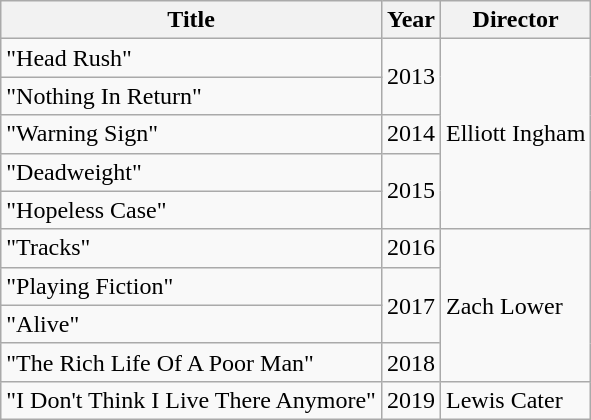<table class="wikitable">
<tr>
<th>Title</th>
<th>Year</th>
<th>Director</th>
</tr>
<tr>
<td>"Head Rush"</td>
<td rowspan="2">2013</td>
<td rowspan="5">Elliott Ingham</td>
</tr>
<tr>
<td>"Nothing In Return"</td>
</tr>
<tr>
<td>"Warning Sign"</td>
<td>2014</td>
</tr>
<tr>
<td>"Deadweight"</td>
<td rowspan="2">2015</td>
</tr>
<tr>
<td>"Hopeless Case"</td>
</tr>
<tr>
<td>"Tracks"</td>
<td rowspan="1">2016</td>
<td rowspan="4">Zach Lower</td>
</tr>
<tr>
<td>"Playing Fiction"</td>
<td rowspan="2">2017</td>
</tr>
<tr>
<td>"Alive"</td>
</tr>
<tr>
<td>"The Rich Life Of A Poor Man"</td>
<td>2018</td>
</tr>
<tr>
<td>"I Don't Think I Live There Anymore"</td>
<td>2019</td>
<td>Lewis Cater</td>
</tr>
</table>
